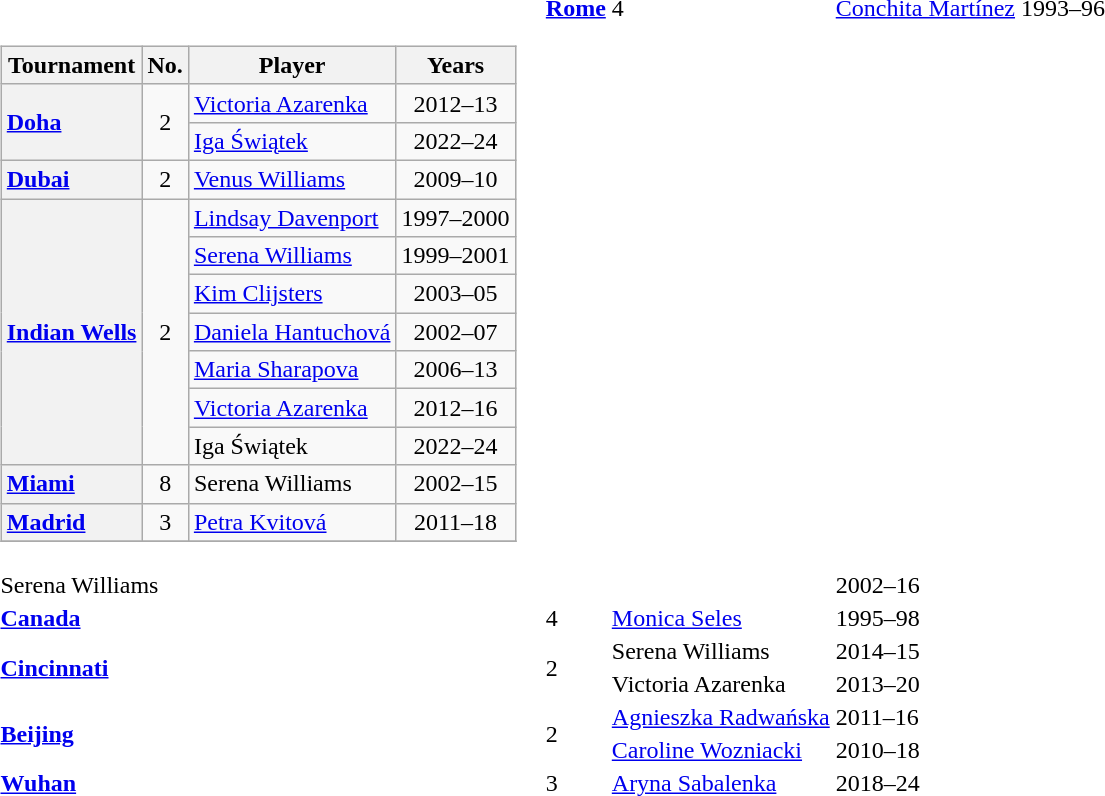<table>
<tr style="vertical-align:top">
<td><br><table class="wikitable nowrap" style="text-align:center; display:inline-table">
<tr>
<th scope="col">Tournament</th>
<th scope="col" style="width:20">No.</th>
<th scope="col">Player</th>
<th scope="col">Years</th>
</tr>
<tr>
<th scope="row" rowspan=2 style="text-align:left;"><a href='#'>Doha</a></th>
<td rowspan=2>2</td>
<td style="text-align:left"> <a href='#'>Victoria Azarenka</a></td>
<td>2012–13</td>
</tr>
<tr>
<td style="text-align:left"> <a href='#'>Iga Świątek</a></td>
<td>2022–24</td>
</tr>
<tr>
<th scope="row" style="text-align:left;"><a href='#'>Dubai</a></th>
<td>2</td>
<td style="text-align:left"> <a href='#'>Venus Williams</a></td>
<td>2009–10</td>
</tr>
<tr>
<th scope="row" rowspan="7" style="text-align:left"><a href='#'>Indian Wells</a></th>
<td rowspan="7">2</td>
<td style="text-align:left"> <a href='#'>Lindsay Davenport</a></td>
<td>1997–2000</td>
</tr>
<tr>
<td style="text-align:left"> <a href='#'>Serena Williams</a></td>
<td>1999–2001</td>
</tr>
<tr>
<td style="text-align:left"> <a href='#'>Kim Clijsters</a></td>
<td>2003–05</td>
</tr>
<tr>
<td style="text-align:left"> <a href='#'>Daniela Hantuchová</a></td>
<td>2002–07</td>
</tr>
<tr>
<td style="text-align:left"> <a href='#'>Maria Sharapova</a></td>
<td>2006–13</td>
</tr>
<tr>
<td style="text-align:left"> <a href='#'>Victoria Azarenka</a></td>
<td>2012–16</td>
</tr>
<tr>
<td style="text-align:left"> Iga Świątek</td>
<td>2022–24</td>
</tr>
<tr>
<th style="text-align:left"><a href='#'>Miami</a></th>
<td>8</td>
<td style="text-align:left"> Serena Williams</td>
<td>2002–15</td>
</tr>
<tr>
<th style="text-align:left"><a href='#'>Madrid</a></th>
<td>3</td>
<td style="text-align:left"> <a href='#'>Petra Kvitová</a></td>
<td>2011–18</td>
</tr>
<tr>
</tr>
</table>
</td>
<th scope="row" rowspan="2"! scope="row" rowspan="2" style="text-align:left;"><a href='#'>Rome</a></th>
<td rowspan="2">4</td>
<td style="text-align:left"> <a href='#'>Conchita Martínez</a></td>
<td>1993–96</td>
</tr>
<tr>
<td style="text-align:left"> Serena Williams</td>
<td>2002–16</td>
</tr>
<tr>
<th scope="row" style="text-align:left;"><a href='#'>Canada</a></th>
<td>4</td>
<td style="text-align:left"> <a href='#'>Monica Seles</a></td>
<td>1995–98</td>
</tr>
<tr>
<th scope="row" rowspan="2" style="text-align:left;"><a href='#'>Cincinnati</a></th>
<td rowspan="2">2</td>
<td style="text-align:left"> Serena Williams</td>
<td>2014–15</td>
</tr>
<tr>
<td style="text-align:left"> Victoria Azarenka</td>
<td>2013–20</td>
</tr>
<tr>
<th scope="row" rowspan="2" style="text-align:left;"><a href='#'>Beijing</a></th>
<td rowspan="2">2</td>
<td style="text-align:left"> <a href='#'>Agnieszka Radwańska</a></td>
<td>2011–16</td>
</tr>
<tr>
<td style="text-align:left"> <a href='#'>Caroline Wozniacki</a></td>
<td>2010–18</td>
</tr>
<tr>
<th scope="row" style="text-align:left;"><a href='#'>Wuhan</a></th>
<td>3</td>
<td style="text-align:left"> <a href='#'>Aryna Sabalenka</a></td>
<td>2018–24</td>
</tr>
</table>
